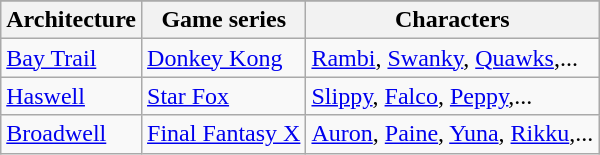<table class="wikitable sortable">
<tr>
</tr>
<tr>
<th>Architecture</th>
<th>Game series</th>
<th>Characters</th>
</tr>
<tr>
<td><a href='#'>Bay Trail</a></td>
<td><a href='#'>Donkey Kong</a></td>
<td><a href='#'>Rambi</a>, <a href='#'>Swanky</a>, <a href='#'>Quawks</a>,...</td>
</tr>
<tr>
<td><a href='#'>Haswell</a></td>
<td><a href='#'>Star Fox</a></td>
<td><a href='#'>Slippy</a>, <a href='#'>Falco</a>, <a href='#'>Peppy</a>,...</td>
</tr>
<tr>
<td><a href='#'>Broadwell</a></td>
<td><a href='#'>Final Fantasy X</a></td>
<td><a href='#'>Auron</a>, <a href='#'>Paine</a>, <a href='#'>Yuna</a>, <a href='#'>Rikku</a>,...</td>
</tr>
</table>
